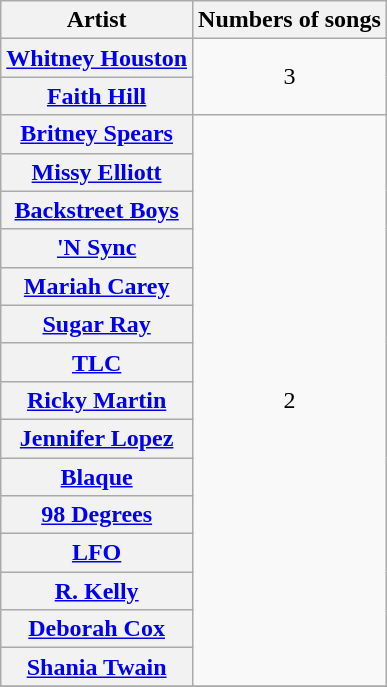<table class="wikitable sortable plainrowheaders" style="text-align:center;">
<tr>
<th scope="col">Artist</th>
<th scope="col">Numbers of songs</th>
</tr>
<tr>
<th scope="row"><a href='#'>Whitney Houston</a></th>
<td rowspan="2">3</td>
</tr>
<tr>
<th scope="row"><a href='#'>Faith Hill</a></th>
</tr>
<tr>
<th scope="row"><a href='#'>Britney Spears</a></th>
<td rowspan="15">2</td>
</tr>
<tr>
<th scope="row"><a href='#'>Missy Elliott</a></th>
</tr>
<tr>
<th scope="row"><a href='#'>Backstreet Boys</a></th>
</tr>
<tr>
<th scope="row"><a href='#'>'N Sync</a></th>
</tr>
<tr>
<th scope="row"><a href='#'>Mariah Carey</a></th>
</tr>
<tr>
<th scope="row"><a href='#'>Sugar Ray</a></th>
</tr>
<tr>
<th scope="row"><a href='#'>TLC</a></th>
</tr>
<tr>
<th scope="row"><a href='#'>Ricky Martin</a></th>
</tr>
<tr>
<th scope="row"><a href='#'>Jennifer Lopez</a></th>
</tr>
<tr>
<th scope="row"><a href='#'>Blaque</a></th>
</tr>
<tr>
<th scope="row"><a href='#'>98 Degrees</a></th>
</tr>
<tr>
<th scope="row"><a href='#'>LFO</a></th>
</tr>
<tr>
<th scope="row"><a href='#'>R. Kelly</a></th>
</tr>
<tr>
<th scope="row"><a href='#'>Deborah Cox</a></th>
</tr>
<tr>
<th scope="row"><a href='#'>Shania Twain</a></th>
</tr>
<tr>
</tr>
</table>
